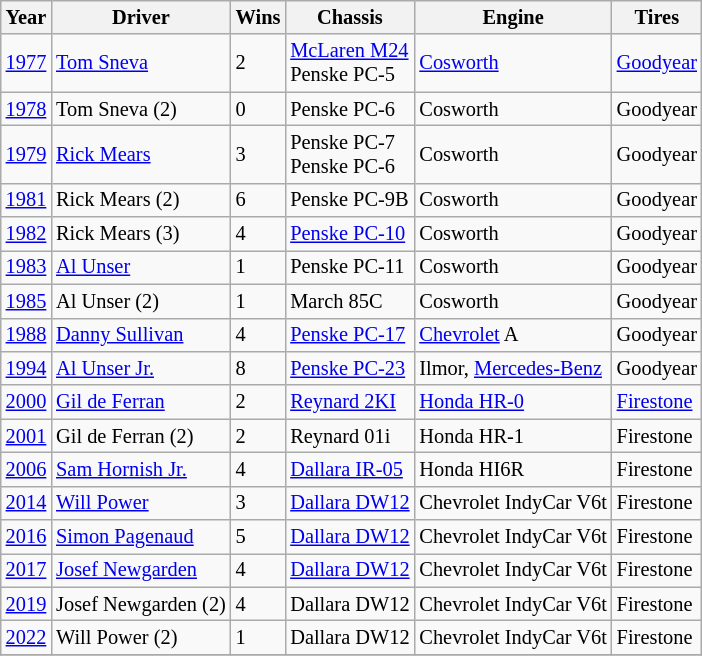<table class="wikitable" style="font-size: 85%">
<tr>
<th>Year</th>
<th>Driver</th>
<th>Wins</th>
<th>Chassis</th>
<th>Engine</th>
<th>Tires</th>
</tr>
<tr>
<td><a href='#'>1977</a></td>
<td> <a href='#'>Tom Sneva</a></td>
<td>2</td>
<td><a href='#'>McLaren M24</a><br>Penske PC-5</td>
<td><a href='#'>Cosworth</a></td>
<td><a href='#'>Goodyear</a></td>
</tr>
<tr>
<td><a href='#'>1978</a></td>
<td> Tom Sneva (2)</td>
<td>0</td>
<td>Penske PC-6</td>
<td>Cosworth</td>
<td>Goodyear</td>
</tr>
<tr>
<td><a href='#'>1979</a></td>
<td> <a href='#'>Rick Mears</a></td>
<td>3</td>
<td>Penske PC-7 <br>Penske PC-6</td>
<td>Cosworth</td>
<td>Goodyear</td>
</tr>
<tr>
<td><a href='#'>1981</a></td>
<td> Rick Mears (2)</td>
<td>6</td>
<td>Penske PC-9B</td>
<td>Cosworth</td>
<td>Goodyear</td>
</tr>
<tr>
<td><a href='#'>1982</a></td>
<td> Rick Mears (3)</td>
<td>4</td>
<td><a href='#'>Penske PC-10</a></td>
<td>Cosworth</td>
<td>Goodyear</td>
</tr>
<tr>
<td><a href='#'>1983</a></td>
<td> <a href='#'>Al Unser</a></td>
<td>1</td>
<td>Penske PC-11</td>
<td>Cosworth</td>
<td>Goodyear</td>
</tr>
<tr>
<td><a href='#'>1985</a></td>
<td> Al Unser (2)</td>
<td>1</td>
<td>March 85C</td>
<td>Cosworth</td>
<td>Goodyear</td>
</tr>
<tr>
<td><a href='#'>1988</a></td>
<td> <a href='#'>Danny Sullivan</a></td>
<td>4</td>
<td><a href='#'>Penske PC-17</a></td>
<td><a href='#'>Chevrolet</a> A</td>
<td>Goodyear</td>
</tr>
<tr>
<td><a href='#'>1994</a></td>
<td> <a href='#'>Al Unser Jr.</a></td>
<td>8</td>
<td><a href='#'>Penske PC-23</a></td>
<td>Ilmor, <a href='#'>Mercedes-Benz</a></td>
<td>Goodyear</td>
</tr>
<tr>
<td><a href='#'>2000</a></td>
<td> <a href='#'>Gil de Ferran</a></td>
<td>2</td>
<td><a href='#'>Reynard 2KI</a></td>
<td><a href='#'>Honda HR-0</a></td>
<td><a href='#'>Firestone</a></td>
</tr>
<tr>
<td><a href='#'>2001</a></td>
<td> Gil de Ferran (2)</td>
<td>2</td>
<td>Reynard 01i</td>
<td>Honda HR-1</td>
<td>Firestone</td>
</tr>
<tr>
<td><a href='#'>2006</a></td>
<td> <a href='#'>Sam Hornish Jr.</a></td>
<td>4</td>
<td><a href='#'>Dallara IR-05</a></td>
<td>Honda HI6R</td>
<td>Firestone</td>
</tr>
<tr>
<td><a href='#'>2014</a></td>
<td> <a href='#'>Will Power</a></td>
<td>3</td>
<td><a href='#'>Dallara DW12</a></td>
<td>Chevrolet IndyCar V6t</td>
<td>Firestone</td>
</tr>
<tr>
<td><a href='#'>2016</a></td>
<td> <a href='#'>Simon Pagenaud</a></td>
<td>5</td>
<td><a href='#'>Dallara DW12</a></td>
<td>Chevrolet IndyCar V6t</td>
<td>Firestone</td>
</tr>
<tr>
<td><a href='#'>2017</a></td>
<td> <a href='#'>Josef Newgarden</a></td>
<td>4</td>
<td><a href='#'>Dallara DW12</a></td>
<td>Chevrolet IndyCar V6t</td>
<td>Firestone</td>
</tr>
<tr>
<td><a href='#'>2019</a></td>
<td> Josef Newgarden (2)</td>
<td>4</td>
<td>Dallara DW12</td>
<td>Chevrolet IndyCar V6t</td>
<td>Firestone</td>
</tr>
<tr>
<td><a href='#'>2022</a></td>
<td> Will Power (2)</td>
<td>1</td>
<td>Dallara DW12</td>
<td>Chevrolet IndyCar V6t</td>
<td>Firestone</td>
</tr>
<tr>
</tr>
</table>
